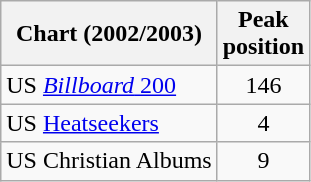<table class="wikitable">
<tr>
<th>Chart (2002/2003)</th>
<th>Peak<br>position</th>
</tr>
<tr>
<td>US <a href='#'><em>Billboard</em> 200</a></td>
<td style="text-align:center;">146</td>
</tr>
<tr>
<td>US <a href='#'>Heatseekers</a></td>
<td style="text-align:center;">4</td>
</tr>
<tr>
<td>US Christian Albums</td>
<td style="text-align:center;">9</td>
</tr>
</table>
